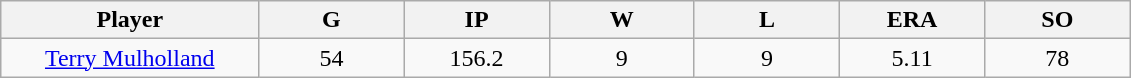<table class="wikitable sortable">
<tr>
<th bgcolor="#DDDDFF" width="16%">Player</th>
<th bgcolor="#DDDDFF" width="9%">G</th>
<th bgcolor="#DDDDFF" width="9%">IP</th>
<th bgcolor="#DDDDFF" width="9%">W</th>
<th bgcolor="#DDDDFF" width="9%">L</th>
<th bgcolor="#DDDDFF" width="9%">ERA</th>
<th bgcolor="#DDDDFF" width="9%">SO</th>
</tr>
<tr align="center">
<td><a href='#'>Terry Mulholland</a></td>
<td>54</td>
<td>156.2</td>
<td>9</td>
<td>9</td>
<td>5.11</td>
<td>78</td>
</tr>
</table>
